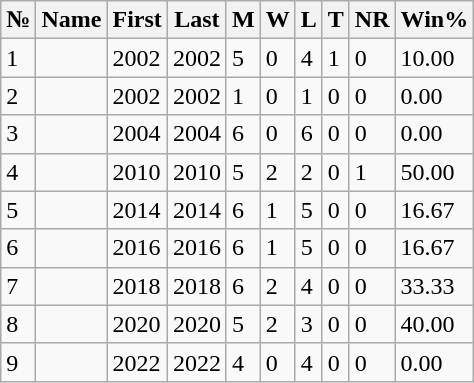<table class="wikitable sortable">
<tr>
<th>№</th>
<th>Name</th>
<th>First</th>
<th>Last</th>
<th>M</th>
<th>W</th>
<th>L</th>
<th>T</th>
<th>NR</th>
<th>Win%</th>
</tr>
<tr>
<td>1</td>
<td></td>
<td>2002</td>
<td>2002</td>
<td>5</td>
<td>0</td>
<td>4</td>
<td>1</td>
<td>0</td>
<td>10.00</td>
</tr>
<tr>
<td>2</td>
<td></td>
<td>2002</td>
<td>2002</td>
<td>1</td>
<td>0</td>
<td>1</td>
<td>0</td>
<td>0</td>
<td>0.00</td>
</tr>
<tr>
<td>3</td>
<td></td>
<td>2004</td>
<td>2004</td>
<td>6</td>
<td>0</td>
<td>6</td>
<td>0</td>
<td>0</td>
<td>0.00</td>
</tr>
<tr>
<td>4</td>
<td></td>
<td>2010</td>
<td>2010</td>
<td>5</td>
<td>2</td>
<td>2</td>
<td>0</td>
<td>1</td>
<td>50.00</td>
</tr>
<tr>
<td>5</td>
<td></td>
<td>2014</td>
<td>2014</td>
<td>6</td>
<td>1</td>
<td>5</td>
<td>0</td>
<td>0</td>
<td>16.67</td>
</tr>
<tr>
<td>6</td>
<td></td>
<td>2016</td>
<td>2016</td>
<td>6</td>
<td>1</td>
<td>5</td>
<td>0</td>
<td>0</td>
<td>16.67</td>
</tr>
<tr>
<td>7</td>
<td></td>
<td>2018</td>
<td>2018</td>
<td>6</td>
<td>2</td>
<td>4</td>
<td>0</td>
<td>0</td>
<td>33.33</td>
</tr>
<tr>
<td>8</td>
<td></td>
<td>2020</td>
<td>2020</td>
<td>5</td>
<td>2</td>
<td>3</td>
<td>0</td>
<td>0</td>
<td>40.00</td>
</tr>
<tr>
<td>9</td>
<td></td>
<td>2022</td>
<td>2022</td>
<td>4</td>
<td>0</td>
<td>4</td>
<td>0</td>
<td>0</td>
<td>0.00</td>
</tr>
</table>
